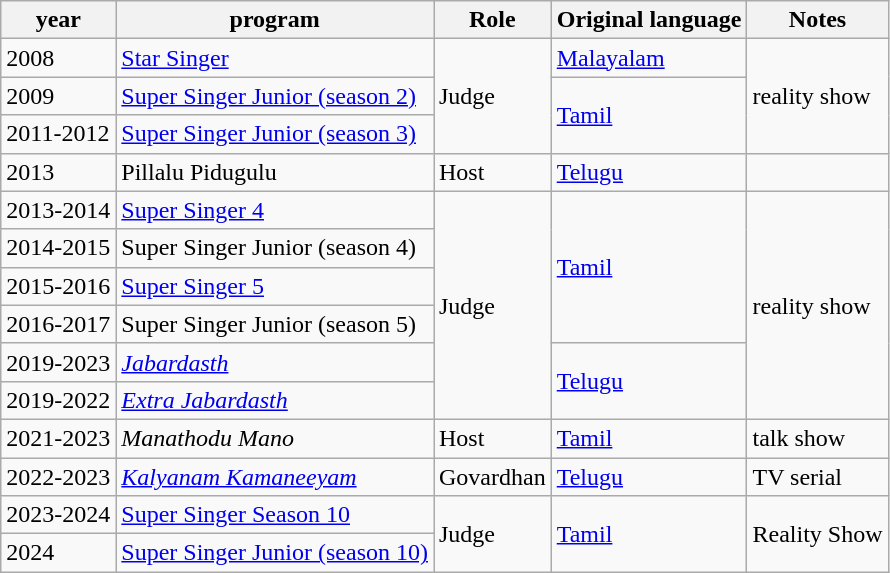<table class="wikitable">
<tr>
<th>year</th>
<th>program</th>
<th>Role</th>
<th>Original language</th>
<th>Notes</th>
</tr>
<tr>
<td>2008</td>
<td><a href='#'>Star Singer</a></td>
<td rowspan=3>Judge</td>
<td><a href='#'>Malayalam</a></td>
<td rowspan=3>reality show</td>
</tr>
<tr>
<td>2009</td>
<td><a href='#'>Super Singer Junior (season 2)</a></td>
<td rowspan=2><a href='#'>Tamil</a></td>
</tr>
<tr>
<td>2011-2012</td>
<td><a href='#'>Super Singer Junior (season 3)</a></td>
</tr>
<tr>
<td>2013</td>
<td>Pillalu Pidugulu</td>
<td>Host</td>
<td><a href='#'>Telugu</a></td>
<td></td>
</tr>
<tr>
<td>2013-2014</td>
<td><a href='#'>Super Singer 4</a></td>
<td rowspan=6>Judge</td>
<td rowspan=4><a href='#'>Tamil</a></td>
<td rowspan="6">reality show</td>
</tr>
<tr>
<td>2014-2015</td>
<td>Super Singer Junior (season 4)</td>
</tr>
<tr>
<td>2015-2016</td>
<td><a href='#'>Super Singer 5</a></td>
</tr>
<tr>
<td>2016-2017</td>
<td>Super Singer Junior (season 5)</td>
</tr>
<tr>
<td>2019-2023</td>
<td><em><a href='#'>Jabardasth</a></em></td>
<td rowspan=2><a href='#'>Telugu</a></td>
</tr>
<tr>
<td>2019-2022</td>
<td><em><a href='#'>Extra Jabardasth</a></em></td>
</tr>
<tr>
<td>2021-2023</td>
<td><em>Manathodu Mano</em></td>
<td>Host</td>
<td><a href='#'>Tamil</a></td>
<td>talk show</td>
</tr>
<tr>
<td>2022-2023</td>
<td><em><a href='#'>Kalyanam Kamaneeyam</a></em></td>
<td>Govardhan</td>
<td><a href='#'>Telugu</a></td>
<td>TV serial</td>
</tr>
<tr>
<td>2023-2024</td>
<td><a href='#'>Super Singer Season 10</a></td>
<td rowspan="2">Judge</td>
<td rowspan="2"><a href='#'>Tamil</a></td>
<td rowspan="2">Reality Show</td>
</tr>
<tr>
<td>2024</td>
<td><a href='#'>Super Singer Junior (season 10)</a></td>
</tr>
</table>
